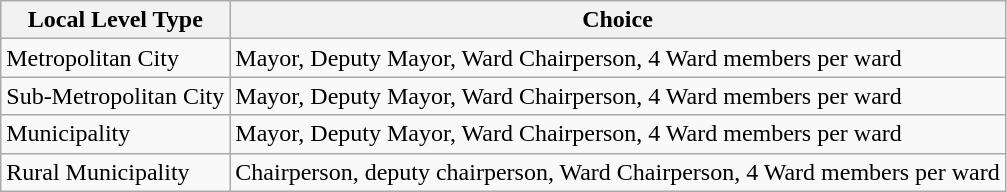<table class="wikitable">
<tr>
<th>Local Level Type</th>
<th>Choice</th>
</tr>
<tr>
<td>Metropolitan City</td>
<td>Mayor, Deputy Mayor, Ward Chairperson, 4 Ward members per ward</td>
</tr>
<tr>
<td>Sub-Metropolitan City</td>
<td>Mayor, Deputy Mayor, Ward Chairperson, 4 Ward members per ward</td>
</tr>
<tr>
<td>Municipality</td>
<td>Mayor, Deputy Mayor, Ward Chairperson, 4 Ward members per ward</td>
</tr>
<tr>
<td>Rural Municipality</td>
<td>Chairperson, deputy chairperson, Ward Chairperson, 4 Ward members per ward</td>
</tr>
</table>
